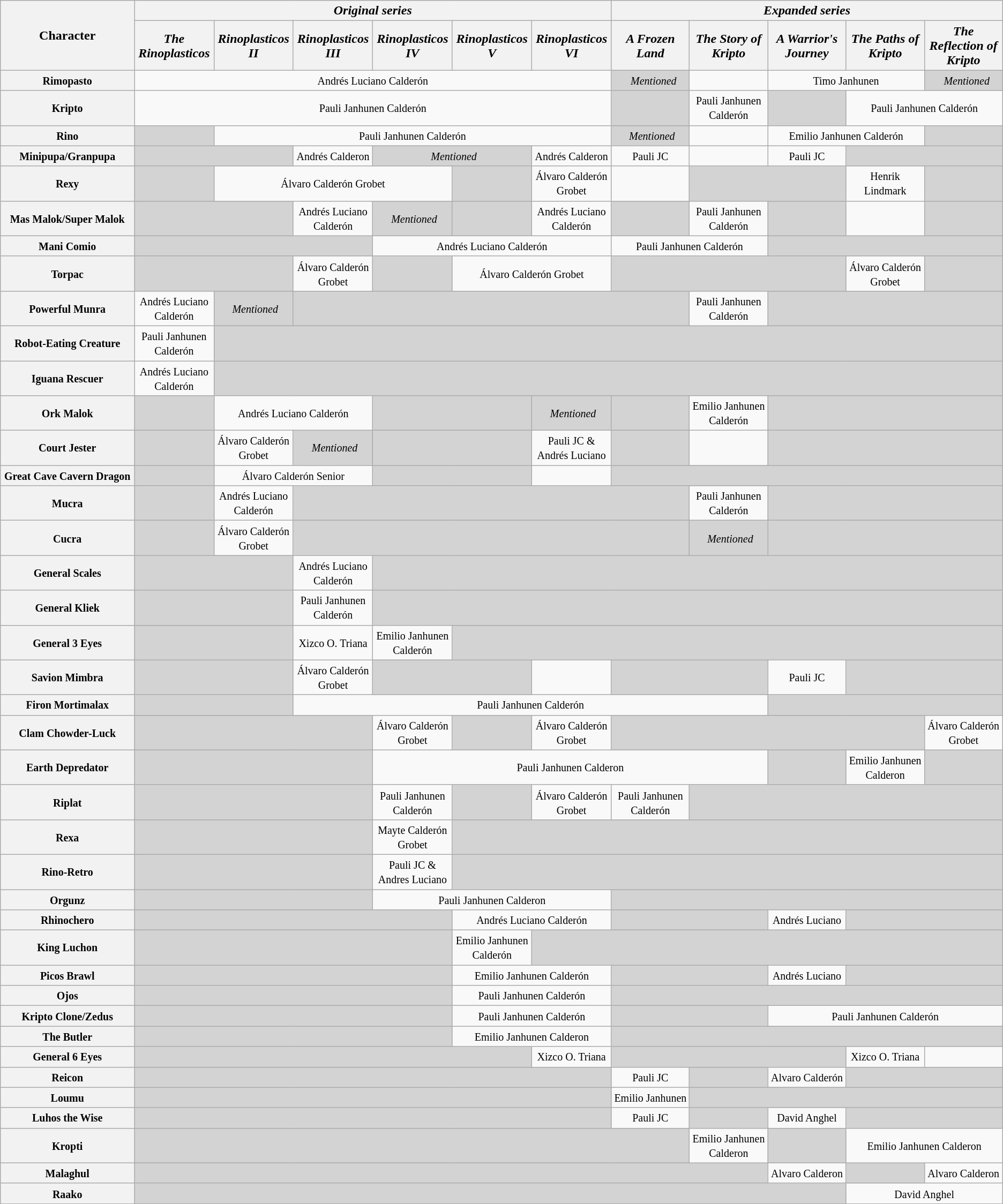<table class="wikitable" style="text-align:center">
<tr>
<th rowspan="2" width="13%">Character</th>
<th colspan="6" align="center"><em>Original series</em></th>
<th colspan="6" align="center"><em>Expanded series</em></th>
</tr>
<tr>
<th align="center" width="7.6%"><em>The Rinoplasticos</em></th>
<th align="center" width="7.6%"><em>Rinoplasticos II</em></th>
<th align="center" width="7.6%"><em>Rinoplasticos III</em></th>
<th align="center" width="7.6%"><em>Rinoplasticos IV</em></th>
<th align="center" width="7.6%"><em>Rinoplasticos V</em></th>
<th align="center" width="7.6%"><em>Rinoplasticos VI</em></th>
<th align="center" width="7.6%"><em>A Frozen Land</em></th>
<th align="center" width="7.6%"><em>The Story of Kripto</em></th>
<th align="center" width="7.6%"><em>A Warrior's Journey</em></th>
<th align="center" width="7.6%"><em>The Paths of Kripto</em></th>
<th align="center" width="7.6%"><em>The Reflection of Kripto</em></th>
</tr>
<tr>
<th><small>Rimopasto</small></th>
<td colspan="6"><small> Andrés Luciano Calderón</small></td>
<td colspan="1" style="background-color:lightgrey;">  <small><em>Mentioned</em></small></td>
<td></td>
<td colspan="2"><small>Timo Janhunen</small></td>
<td colspan="1" style="background-color:lightgrey;">  <small><em>Mentioned</em></small></td>
</tr>
<tr>
<th><small>Kripto</small></th>
<td colspan="6"><small> Pauli Janhunen Calderón</small></td>
<td colspan="1" style="background-color:lightgrey;"> </td>
<td><small>Pauli Janhunen Calderón</small></td>
<td colspan="1" style="background-color:lightgrey;"> </td>
<td colspan="2"><small> Pauli Janhunen Calderón</small></td>
</tr>
<tr>
<th><small>Rino</small></th>
<td colspan="1" style="background-color:lightgrey;"> </td>
<td colspan="5"><small>Pauli Janhunen Calderón</small></td>
<td colspan="1" style="background-color:lightgrey;"> <small><em>Mentioned</em></small></td>
<td></td>
<td colspan="2"><small>Emilio Janhunen Calderón</small></td>
<td colspan="1" style="background-color:lightgrey;"> </td>
</tr>
<tr>
<th><small>Minipupa/Granpupa</small></th>
<td colspan="2" style="background-color:lightgrey;"> </td>
<td><small>Andrés Calderon</small></td>
<td colspan="2" style="background-color:lightgrey;"> <small><em>Mentioned</em></small></td>
<td><small>Andrés Calderon</small></td>
<td><small>Pauli JC</small></td>
<td></td>
<td><small>Pauli JC</small></td>
<td colspan="2" style="background-color:lightgrey;"> </td>
</tr>
<tr>
<th><small>Rexy</small></th>
<td colspan="1" style="background-color:lightgrey;"> </td>
<td colspan="3"><small>Álvaro Calderón Grobet</small></td>
<td colspan="1" style="background-color:lightgrey;"> </td>
<td colspan="1"><small>Álvaro Calderón Grobet</small></td>
<td></td>
<td colspan="2" style="background:#d3d3d3;"></td>
<td colspan="1"><small>Henrik Lindmark</small></td>
<td colspan="1" style="background-color:lightgrey;"> </td>
</tr>
<tr>
<th><small>Mas Malok/Super Malok</small></th>
<td colspan="2" style="background-color:lightgrey;"> </td>
<td><small>Andrés Luciano Calderón</small></td>
<td colspan="1" style="background-color:lightgrey;"> <small><em>Mentioned</em></small></td>
<td colspan="1" style="background-color:lightgrey;"> </td>
<td colspan="1"><small>Andrés Luciano Calderón</small></td>
<td colspan="1" style="background-color:lightgrey;"> </td>
<td><small>Pauli Janhunen Calderón</small></td>
<td colspan="1" style="background-color:lightgrey;"> </td>
<td></td>
<td colspan="1" style="background-color:lightgrey;"> </td>
</tr>
<tr>
<th><small>Mani Comio</small></th>
<td colspan="3" style="background-color:lightgrey;"> </td>
<td colspan="3"><small>Andrés Luciano Calderón</small></td>
<td colspan="2"><small>Pauli Janhunen Calderón</small></td>
<td colspan="3" style="background-color:lightgrey;"> </td>
</tr>
<tr>
<th><small>Torpac</small></th>
<td colspan="2" style="background-color:lightgrey;"> </td>
<td><small>Álvaro Calderón Grobet</small></td>
<td colspan="1" style="background-color:lightgrey;"> </td>
<td colspan="2"><small>Álvaro Calderón Grobet</small></td>
<td colspan="3" style="background-color:lightgrey;"> </td>
<td colspan="1"><small>Álvaro Calderón Grobet</small></td>
<td colspan="1" style="background-color:lightgrey;"> </td>
</tr>
<tr>
<th><small>Powerful Munra</small></th>
<td><small>Andrés Luciano Calderón</small></td>
<td colspan="1" style="background-color:lightgrey;"> <small><em>Mentioned</em></small></td>
<td colspan="5" style="background-color:lightgrey;"> </td>
<td><small>Pauli Janhunen Calderón</small></td>
<td colspan="3" style="background-color:lightgrey;"> </td>
</tr>
<tr>
<th><small>Robot-Eating Creature</small></th>
<td><small>Pauli Janhunen Calderón</small></td>
<td colspan="11" style="background-color:lightgrey;"> </td>
</tr>
<tr>
<th><small>Iguana Rescuer</small></th>
<td><small>Andrés Luciano Calderón</small></td>
<td colspan="11" style="background-color:lightgrey;"> </td>
</tr>
<tr>
<th><small>Ork Malok</small></th>
<td colspan="1" style="background-color:lightgrey;"> </td>
<td colspan="2"><small>Andrés Luciano Calderón</small></td>
<td colspan="2" style="background-color:lightgrey;"> </td>
<td colspan="1" style="background-color:lightgrey;"> <small><em>Mentioned</em></small></td>
<td colspan="1" style="background-color:lightgrey;"> </td>
<td colspan="1"><small>Emilio Janhunen Calderón</small></td>
<td colspan="3" style="background-color:lightgrey;"> </td>
</tr>
<tr>
<th><small>Court Jester</small></th>
<td colspan="1" style="background-color:lightgrey;"> </td>
<td><small>Álvaro Calderón Grobet</small></td>
<td colspan="1" style="background-color:lightgrey;"> <small><em>Mentioned</em></small></td>
<td colspan="2" style="background-color:lightgrey;"> </td>
<td colspan="1"><small>Pauli JC & Andrés Luciano</small></td>
<td colspan="1" style="background-color:lightgrey;"> </td>
<td></td>
<td colspan="3" style="background-color:lightgrey;"> </td>
</tr>
<tr>
<th><small>Great Cave Cavern Dragon</small></th>
<td colspan="1" style="background-color:lightgrey;"> </td>
<td colspan="2"><small>Álvaro Calderón Senior</small></td>
<td colspan="2" style="background-color:lightgrey;"> </td>
<td></td>
<td colspan="6" style="background-color:lightgrey;"> </td>
</tr>
<tr>
<th><small>Mucra</small></th>
<td colspan="1" style="background-color:lightgrey;"> </td>
<td><small>Andrés Luciano Calderón</small></td>
<td colspan="5" style="background-color:lightgrey;"> </td>
<td><small>Pauli Janhunen Calderón</small></td>
<td colspan="3" style="background-color:lightgrey;"> </td>
</tr>
<tr>
<th><small>Cucra</small></th>
<td colspan="1" style="background-color:lightgrey;"> </td>
<td><small>Álvaro Calderón Grobet</small></td>
<td colspan="5" style="background-color:lightgrey;"> </td>
<td colspan="1" style="background-color:lightgrey;"> <small><em>Mentioned</em></small></td>
<td colspan="3" style="background-color:lightgrey;"> </td>
</tr>
<tr>
<th><small>General Scales</small></th>
<td colspan="2" style="background-color:lightgrey;"> </td>
<td><small>Andrés Luciano Calderón</small></td>
<td colspan="9" style="background-color:lightgrey;"> </td>
</tr>
<tr>
<th><small>General Kliek</small></th>
<td colspan="2" style="background-color:lightgrey;"> </td>
<td><small>Pauli Janhunen Calderón</small></td>
<td colspan="9" style="background-color:lightgrey;"> </td>
</tr>
<tr>
<th><small> General 3 Eyes</small></th>
<td colspan="2" style="background-color:lightgrey;"> </td>
<td><small>Xizco O. Triana</small></td>
<td><small>Emilio Janhunen Calderón</small></td>
<td colspan="7" style="background-color:lightgrey;"> </td>
</tr>
<tr>
<th><small>Savion Mimbra</small></th>
<td colspan="2" style="background-color:lightgrey;"> </td>
<td colspan="1"><small>Álvaro Calderón Grobet</small></td>
<td colspan="2" style="background-color:lightgrey;"> </td>
<td></td>
<td colspan="2" style="background-color:lightgrey;"> </td>
<td><small>Pauli JC</small></td>
<td colspan="3" style="background-color:lightgrey;"> </td>
</tr>
<tr>
<th><small>Firon Mortimalax</small></th>
<td colspan="2" style="background-color:lightgrey;"> </td>
<td colspan="6"><small>Pauli Janhunen Calderón</small></td>
<td colspan="3" style="background-color:lightgrey;"> </td>
</tr>
<tr>
<th><small>Clam Chowder-Luck</small></th>
<td colspan="3" style="background-color:lightgrey;"> </td>
<td><small>Álvaro Calderón Grobet</small></td>
<td colspan="1" style="background-color:lightgrey;"> </td>
<td colspan="1"><small>Álvaro Calderón Grobet</small></td>
<td colspan="4" style="background-color:lightgrey;"> </td>
<td colspan="1"><small>Álvaro Calderón Grobet</small></td>
</tr>
<tr>
<th><small>Earth Depredator</small></th>
<td colspan="3" style="background:#d3d3d3;"></td>
<td colspan="5"><small>Pauli Janhunen Calderon</small></td>
<td colspan="1" style="background:#d3d3d3;"></td>
<td colspan="1"><small>Emilio Janhunen Calderon</small></td>
<td colspan="1" style="background:#d3d3d3;"></td>
</tr>
<tr>
<th><small>Riplat</small></th>
<td colspan="3" style="background-color:lightgrey;"> </td>
<td colspan="1"><small>Pauli Janhunen Calderón</small></td>
<td colspan="1" style="background-color:lightgrey;"> </td>
<td colspan="1"><small>Álvaro Calderón Grobet</small></td>
<td colspan="1"><small>Pauli Janhunen Calderón</small></td>
<td colspan="4" style="background-color:lightgrey;"> </td>
</tr>
<tr>
<th><small>Rexa</small></th>
<td colspan="3" style="background-color:lightgrey;"> </td>
<td><small>Mayte Calderón Grobet</small></td>
<td colspan="7" style="background-color:lightgrey;"> </td>
</tr>
<tr>
<th><small>Rino-Retro</small></th>
<td colspan="3" style="background-color:lightgrey;"> </td>
<td><small>Pauli JC & Andres Luciano</small></td>
<td colspan="7" style="background-color:lightgrey;"> </td>
</tr>
<tr>
<th><small>Orgunz</small></th>
<td colspan="3" style="background:#d3d3d3;"></td>
<td colspan="3"><small>Pauli Janhunen Calderon</small></td>
<td colspan="5" style="background:#d3d3d3;"></td>
</tr>
<tr>
<th><small>Rhinochero</small></th>
<td colspan="4" style="background-color:lightgrey;"> </td>
<td colspan="2"><small>Andrés Luciano Calderón</small></td>
<td colspan="2" style="background-color:lightgrey;"> </td>
<td><small>Andrés Luciano</small></td>
<td colspan="2" style="background-color:lightgrey;"> </td>
</tr>
<tr>
<th><small>King Luchon</small></th>
<td colspan="4" style="background-color:lightgrey;"> </td>
<td colspan="1"><small>Emilio Janhunen Calderón</small></td>
<td colspan="6" style="background-color:lightgrey;"> </td>
</tr>
<tr>
<th><small>Picos Brawl</small></th>
<td colspan="4" style="background-color:lightgrey;"> </td>
<td colspan="2"><small>Emilio Janhunen Calderón</small></td>
<td colspan="2" style="background-color:lightgrey;"> </td>
<td><small>Andrés Luciano</small></td>
<td colspan="2" style="background-color:lightgrey;"> </td>
</tr>
<tr>
<th><small> Ojos</small></th>
<td colspan="4" style="background-color:lightgrey;"> </td>
<td colspan="2"><small>Pauli Janhunen Calderón</small></td>
<td colspan="5" style="background-color:lightgrey;"> </td>
</tr>
<tr>
<th><small>Kripto Clone/Zedus</small></th>
<td colspan="4" style="background-color:lightgrey;"> </td>
<td colspan="2"><small>Pauli Janhunen Calderón</small></td>
<td colspan="2" style="background-color:lightgrey;"> </td>
<td colspan="3"><small>Pauli Janhunen Calderón</small></td>
</tr>
<tr>
<th><small>The Butler</small></th>
<td colspan="4" style="background:#d3d3d3;"></td>
<td colspan="2"><small>Emilio Janhunen Calderon</small></td>
<td colspan="5" style="background:#d3d3d3;"></td>
</tr>
<tr>
<th><small>General 6 Eyes</small></th>
<td colspan="5" style="background-color:lightgrey;"> </td>
<td colspan="1"><small>Xizco O. Triana</small></td>
<td colspan="3" style="background-color:lightgrey;"> </td>
<td colspan="1"><small>Xizco O. Triana</small></td>
<td></td>
</tr>
<tr>
<th><small>Reicon</small></th>
<td colspan="6" style="background:#d3d3d3;"></td>
<td colspan="1"><small>Pauli JC</small></td>
<td colspan="1" style="background:#d3d3d3;"></td>
<td colspan="1"><small>Alvaro Calderón</small></td>
<td colspan="2" style="background:#d3d3d3;"></td>
</tr>
<tr>
<th><small>Loumu</small></th>
<td colspan="6" style="background-color:lightgrey;"> </td>
<td colspan="1"><small>Emilio Janhunen</small></td>
<td colspan="4" style="background:#d3d3d3;"></td>
</tr>
<tr>
<th><small>Luhos the Wise</small></th>
<td colspan="6" style="background:#d3d3d3;"></td>
<td colspan="1"><small>Pauli JC</small></td>
<td colspan="1" style="background:#d3d3d3;"></td>
<td colspan="1"><small>David Anghel</small></td>
<td colspan="2" style="background:#d3d3d3;"></td>
</tr>
<tr>
<th><small>Kropti</small></th>
<td colspan="7" style="background:#d3d3d3;"></td>
<td colspan="1"><small>Emilio Janhunen Calderon</small></td>
<td colspan="1" style="background:#d3d3d3;"></td>
<td colspan="2"><small>Emilio Janhunen Calderon</small></td>
</tr>
<tr>
<th><small>Malaghul</small></th>
<td colspan="8" style="background:#d3d3d3;"></td>
<td colspan="1"><small>Alvaro Calderon</small></td>
<td colspan="1" style="background:#d3d3d3;"></td>
<td colspan="1"><small>Alvaro Calderon</small></td>
</tr>
<tr>
<th><small>Raako</small></th>
<td colspan="9" style="background:#d3d3d3;"></td>
<td colspan="2"><small>David Anghel</small></td>
</tr>
<tr>
</tr>
</table>
